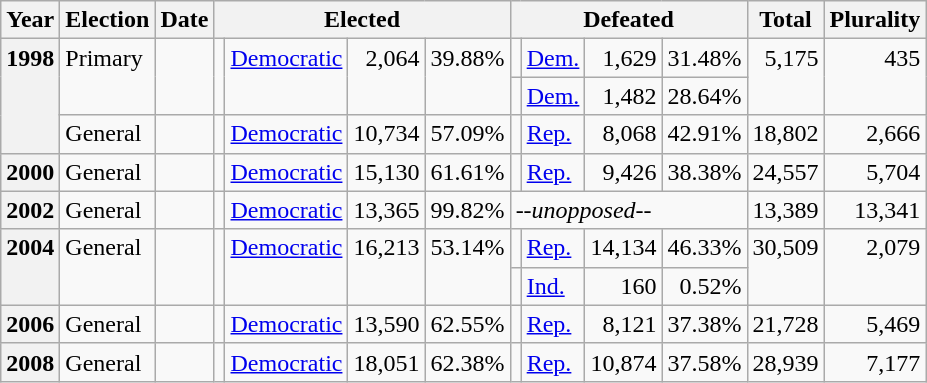<table class=wikitable>
<tr>
<th>Year</th>
<th>Election</th>
<th>Date</th>
<th ! colspan="4">Elected</th>
<th ! colspan="4">Defeated</th>
<th>Total</th>
<th>Plurality</th>
</tr>
<tr>
<th rowspan="3" valign="top">1998</th>
<td rowspan="2" valign="top">Primary</td>
<td rowspan="2" valign="top"></td>
<td rowspan="2" valign="top"></td>
<td rowspan="2" valign="top" ><a href='#'>Democratic</a></td>
<td rowspan="2" valign="top" align="right">2,064</td>
<td rowspan="2" valign="top" align="right">39.88%</td>
<td valign="top"></td>
<td valign="top" ><a href='#'>Dem.</a></td>
<td valign="top" align="right">1,629</td>
<td valign="top" align="right">31.48%</td>
<td rowspan="2" valign="top" align="right">5,175</td>
<td rowspan="2" valign="top" align="right">435</td>
</tr>
<tr>
<td valign="top"></td>
<td valign="top" ><a href='#'>Dem.</a></td>
<td valign="top" align="right">1,482</td>
<td valign="top" align="right">28.64%</td>
</tr>
<tr>
<td valign="top">General</td>
<td valign="top"></td>
<td valign="top"></td>
<td valign="top" ><a href='#'>Democratic</a></td>
<td valign="top" align="right">10,734</td>
<td valign="top" align="right">57.09%</td>
<td valign="top"></td>
<td valign="top" ><a href='#'>Rep.</a></td>
<td valign="top" align="right">8,068</td>
<td valign="top" align="right">42.91%</td>
<td valign="top" align="right">18,802</td>
<td valign="top" align="right">2,666</td>
</tr>
<tr>
<th valign="top">2000</th>
<td valign="top">General</td>
<td valign="top"></td>
<td valign="top"></td>
<td valign="top" ><a href='#'>Democratic</a></td>
<td valign="top" align="right">15,130</td>
<td valign="top" align="right">61.61%</td>
<td valign="top"></td>
<td valign="top" ><a href='#'>Rep.</a></td>
<td valign="top" align="right">9,426</td>
<td valign="top" align="right">38.38%</td>
<td valign="top" align="right">24,557</td>
<td valign="top" align="right">5,704</td>
</tr>
<tr>
<th valign="top">2002</th>
<td valign="top">General</td>
<td valign="top"></td>
<td valign="top"></td>
<td valign="top" ><a href='#'>Democratic</a></td>
<td valign="top" align="right">13,365</td>
<td valign="top" align="right">99.82%</td>
<td valign="top" colspan="4"><em>--unopposed--</em></td>
<td valign="top" align="right">13,389</td>
<td valign="top" align="right">13,341</td>
</tr>
<tr>
<th rowspan="2" valign="top">2004</th>
<td rowspan="2" valign="top">General</td>
<td rowspan="2" valign="top"></td>
<td rowspan="2" valign="top"></td>
<td rowspan="2" valign="top" ><a href='#'>Democratic</a></td>
<td rowspan="2" valign="top" align="right">16,213</td>
<td rowspan="2" valign="top" align="right">53.14%</td>
<td valign="top"></td>
<td valign="top" ><a href='#'>Rep.</a></td>
<td valign="top" align="right">14,134</td>
<td valign="top" align="right">46.33%</td>
<td rowspan="2" valign="top" align="right">30,509</td>
<td rowspan="2" valign="top" align="right">2,079</td>
</tr>
<tr>
<td valign="top"></td>
<td valign="top" ><a href='#'>Ind.</a></td>
<td valign="top" align="right">160</td>
<td valign="top" align="right">0.52%</td>
</tr>
<tr>
<th valign="top">2006</th>
<td valign="top">General</td>
<td valign="top"></td>
<td valign="top"></td>
<td valign="top" ><a href='#'>Democratic</a></td>
<td valign="top" align="right">13,590</td>
<td valign="top" align="right">62.55%</td>
<td valign="top"></td>
<td valign="top" ><a href='#'>Rep.</a></td>
<td valign="top" align="right">8,121</td>
<td valign="top" align="right">37.38%</td>
<td valign="top" align="right">21,728</td>
<td valign="top" align="right">5,469</td>
</tr>
<tr>
<th valign="top">2008</th>
<td valign="top">General</td>
<td valign="top"></td>
<td valign="top"></td>
<td valign="top" ><a href='#'>Democratic</a></td>
<td valign="top" align="right">18,051</td>
<td valign="top" align="right">62.38%</td>
<td valign="top"></td>
<td valign="top" ><a href='#'>Rep.</a></td>
<td valign="top" align="right">10,874</td>
<td valign="top" align="right">37.58%</td>
<td valign="top" align="right">28,939</td>
<td valign="top" align="right">7,177</td>
</tr>
</table>
